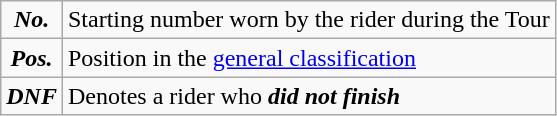<table class="wikitable">
<tr>
<td align=center><strong><em>No.</em></strong></td>
<td>Starting number worn by the rider during the Tour</td>
</tr>
<tr>
<td align=center><strong><em>Pos.</em></strong></td>
<td>Position in the <a href='#'>general classification</a></td>
</tr>
<tr>
<td align=center><strong><em>DNF</em></strong></td>
<td>Denotes a rider who <strong><em>did not finish</em></strong></td>
</tr>
</table>
